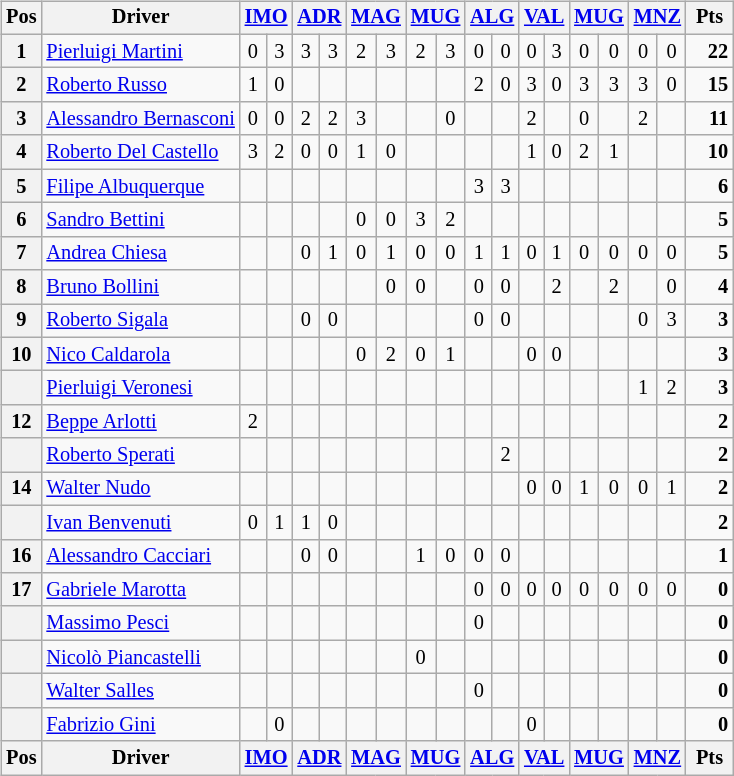<table>
<tr>
<td valign="top"><br><table align="left"| class="wikitable" style="font-size: 85%; text-align: center">
<tr valign="top">
<th valign="middle">Pos</th>
<th valign="middle">Driver</th>
<th colspan=2><a href='#'>IMO</a><br></th>
<th colspan=2><a href='#'>ADR</a><br></th>
<th colspan=2><a href='#'>MAG</a><br></th>
<th colspan=2><a href='#'>MUG</a><br></th>
<th colspan=2><a href='#'>ALG</a><br></th>
<th colspan=2><a href='#'>VAL</a><br></th>
<th colspan=2><a href='#'>MUG</a><br></th>
<th colspan=2><a href='#'>MNZ</a><br></th>
<th valign="middle"> Pts </th>
</tr>
<tr>
<th>1</th>
<td align="left"> <a href='#'>Pierluigi Martini</a></td>
<td align="center">0</td>
<td align="center">3</td>
<td align="center">3</td>
<td align="center">3</td>
<td align="center">2</td>
<td align="center">3</td>
<td align="center">2</td>
<td align="center">3</td>
<td align="center">0</td>
<td align="center">0</td>
<td align="center">0</td>
<td align="center">3</td>
<td align="center">0</td>
<td align="center">0</td>
<td align="center">0</td>
<td align="center">0</td>
<td align="right"><strong>22</strong></td>
</tr>
<tr>
<th>2</th>
<td align="left"> <a href='#'>Roberto Russo</a></td>
<td align="center">1</td>
<td align="center">0</td>
<td></td>
<td></td>
<td></td>
<td></td>
<td></td>
<td></td>
<td align="center">2</td>
<td align="center">0</td>
<td align="center">3</td>
<td align="center">0</td>
<td align="center">3</td>
<td align="center">3</td>
<td align="center">3</td>
<td align="center">0</td>
<td align="right"><strong>15</strong></td>
</tr>
<tr>
<th>3</th>
<td align="left"> <a href='#'>Alessandro Bernasconi</a></td>
<td align="center">0</td>
<td align="center">0</td>
<td align="center">2</td>
<td align="center">2</td>
<td align="center">3</td>
<td></td>
<td></td>
<td align="center">0</td>
<td></td>
<td></td>
<td align="center">2</td>
<td></td>
<td align="center">0</td>
<td></td>
<td align="center">2</td>
<td></td>
<td align="right"><strong>11</strong></td>
</tr>
<tr>
<th>4</th>
<td align="left"> <a href='#'>Roberto Del Castello</a></td>
<td align="center">3</td>
<td align="center">2</td>
<td align="center">0</td>
<td align="center">0</td>
<td align="center">1</td>
<td align="center">0</td>
<td></td>
<td></td>
<td></td>
<td></td>
<td align="center">1</td>
<td align="center">0</td>
<td align="center">2</td>
<td align="center">1</td>
<td></td>
<td></td>
<td align="right"><strong>10</strong></td>
</tr>
<tr>
<th>5</th>
<td align="left"> <a href='#'>Filipe Albuquerque</a></td>
<td></td>
<td></td>
<td></td>
<td></td>
<td></td>
<td></td>
<td></td>
<td></td>
<td align="center">3</td>
<td align="center">3</td>
<td></td>
<td></td>
<td></td>
<td></td>
<td></td>
<td></td>
<td align="right"><strong>6</strong></td>
</tr>
<tr>
<th>6</th>
<td align="left"> <a href='#'>Sandro Bettini</a></td>
<td></td>
<td></td>
<td></td>
<td></td>
<td align="center">0</td>
<td align="center">0</td>
<td align="center">3</td>
<td align="center">2</td>
<td></td>
<td></td>
<td></td>
<td></td>
<td></td>
<td></td>
<td></td>
<td></td>
<td align="right"><strong>5</strong></td>
</tr>
<tr>
<th>7</th>
<td align="left"> <a href='#'>Andrea Chiesa</a></td>
<td></td>
<td></td>
<td align="center">0</td>
<td align="center">1</td>
<td align="center">0</td>
<td align="center">1</td>
<td align="center">0</td>
<td align="center">0</td>
<td align="center">1</td>
<td align="center">1</td>
<td align="center">0</td>
<td align="center">1</td>
<td align="center">0</td>
<td align="center">0</td>
<td align="center">0</td>
<td align="center">0</td>
<td align="right"><strong>5</strong></td>
</tr>
<tr>
<th>8</th>
<td align="left"> <a href='#'>Bruno Bollini</a></td>
<td></td>
<td></td>
<td></td>
<td></td>
<td></td>
<td align="center">0</td>
<td align="center">0</td>
<td></td>
<td align="center">0</td>
<td align="center">0</td>
<td></td>
<td align="center">2</td>
<td></td>
<td align="center">2</td>
<td></td>
<td align="center">0</td>
<td align="right"><strong>4</strong></td>
</tr>
<tr>
<th>9</th>
<td align="left"> <a href='#'>Roberto Sigala</a></td>
<td></td>
<td></td>
<td align="center">0</td>
<td align="center">0</td>
<td></td>
<td></td>
<td></td>
<td></td>
<td align="center">0</td>
<td align="center">0</td>
<td></td>
<td></td>
<td></td>
<td></td>
<td align="center">0</td>
<td align="center">3</td>
<td align="right"><strong>3</strong></td>
</tr>
<tr>
<th>10</th>
<td align="left"> <a href='#'>Nico Caldarola</a></td>
<td></td>
<td></td>
<td></td>
<td></td>
<td align="center">0</td>
<td align="center">2</td>
<td align="center">0</td>
<td align="center">1</td>
<td></td>
<td></td>
<td align="center">0</td>
<td align="center">0</td>
<td></td>
<td></td>
<td></td>
<td></td>
<td align="right"><strong>3</strong></td>
</tr>
<tr>
<th></th>
<td align="left"> <a href='#'>Pierluigi Veronesi</a></td>
<td></td>
<td></td>
<td></td>
<td></td>
<td></td>
<td></td>
<td></td>
<td></td>
<td></td>
<td></td>
<td></td>
<td></td>
<td></td>
<td></td>
<td align="center">1</td>
<td align="center">2</td>
<td align="right"><strong>3</strong></td>
</tr>
<tr>
<th>12</th>
<td align="left"> <a href='#'>Beppe Arlotti</a></td>
<td align="center">2</td>
<td></td>
<td></td>
<td></td>
<td></td>
<td></td>
<td></td>
<td></td>
<td></td>
<td></td>
<td></td>
<td></td>
<td></td>
<td></td>
<td></td>
<td></td>
<td align="right"><strong>2</strong></td>
</tr>
<tr>
<th></th>
<td align="left"> <a href='#'>Roberto Sperati</a></td>
<td></td>
<td></td>
<td></td>
<td></td>
<td></td>
<td></td>
<td></td>
<td></td>
<td></td>
<td align="center">2</td>
<td></td>
<td></td>
<td></td>
<td></td>
<td></td>
<td></td>
<td align="right"><strong>2</strong></td>
</tr>
<tr>
<th>14</th>
<td align="left"> <a href='#'>Walter Nudo</a></td>
<td></td>
<td></td>
<td></td>
<td></td>
<td></td>
<td></td>
<td></td>
<td></td>
<td></td>
<td></td>
<td align="center">0</td>
<td align="center">0</td>
<td align="center">1</td>
<td align="center">0</td>
<td align="center">0</td>
<td align="center">1</td>
<td align="right"><strong>2</strong></td>
</tr>
<tr>
<th></th>
<td align="left"> <a href='#'>Ivan Benvenuti</a></td>
<td align="center">0</td>
<td align="center">1</td>
<td align="center">1</td>
<td align="center">0</td>
<td></td>
<td></td>
<td></td>
<td></td>
<td></td>
<td></td>
<td></td>
<td></td>
<td></td>
<td></td>
<td></td>
<td></td>
<td align="right"><strong>2</strong></td>
</tr>
<tr>
<th>16</th>
<td align="left"> <a href='#'>Alessandro Cacciari</a></td>
<td></td>
<td></td>
<td align="center">0</td>
<td align="center">0</td>
<td></td>
<td></td>
<td align="center">1</td>
<td align="center">0</td>
<td align="center">0</td>
<td align="center">0</td>
<td></td>
<td></td>
<td></td>
<td></td>
<td></td>
<td></td>
<td align="right"><strong>1</strong></td>
</tr>
<tr>
<th>17</th>
<td align="left"> <a href='#'>Gabriele Marotta</a></td>
<td></td>
<td></td>
<td></td>
<td></td>
<td></td>
<td></td>
<td></td>
<td></td>
<td align="center">0</td>
<td align="center">0</td>
<td align="center">0</td>
<td align="center">0</td>
<td align="center">0</td>
<td align="center">0</td>
<td align="center">0</td>
<td align="center">0</td>
<td align="right"><strong>0</strong></td>
</tr>
<tr>
<th></th>
<td align="left"> <a href='#'>Massimo Pesci</a></td>
<td></td>
<td></td>
<td></td>
<td></td>
<td></td>
<td></td>
<td></td>
<td></td>
<td align="center">0</td>
<td></td>
<td></td>
<td></td>
<td></td>
<td></td>
<td></td>
<td></td>
<td align="right"><strong>0</strong></td>
</tr>
<tr>
<th></th>
<td align="left"> <a href='#'>Nicolò Piancastelli</a></td>
<td></td>
<td></td>
<td></td>
<td></td>
<td></td>
<td></td>
<td align="center">0</td>
<td></td>
<td></td>
<td></td>
<td></td>
<td></td>
<td></td>
<td></td>
<td></td>
<td></td>
<td align="right"><strong>0</strong></td>
</tr>
<tr>
<th></th>
<td align="left"> <a href='#'>Walter Salles</a></td>
<td></td>
<td></td>
<td></td>
<td></td>
<td></td>
<td></td>
<td></td>
<td></td>
<td align="center">0</td>
<td></td>
<td></td>
<td></td>
<td></td>
<td></td>
<td></td>
<td></td>
<td align="right"><strong>0</strong></td>
</tr>
<tr>
<th></th>
<td align="left"> <a href='#'>Fabrizio Gini</a></td>
<td></td>
<td align="center">0</td>
<td></td>
<td></td>
<td></td>
<td></td>
<td></td>
<td></td>
<td></td>
<td></td>
<td align="center">0</td>
<td></td>
<td></td>
<td></td>
<td></td>
<td></td>
<td align="right"><strong>0</strong></td>
</tr>
<tr valign="top">
<th valign="middle">Pos</th>
<th valign="middle">Driver</th>
<th colspan=2><a href='#'>IMO</a><br></th>
<th colspan=2><a href='#'>ADR</a><br></th>
<th colspan=2><a href='#'>MAG</a><br></th>
<th colspan=2><a href='#'>MUG</a><br></th>
<th colspan=2><a href='#'>ALG</a><br></th>
<th colspan=2><a href='#'>VAL</a><br></th>
<th colspan=2><a href='#'>MUG</a><br></th>
<th colspan=2><a href='#'>MNZ</a><br></th>
<th valign="middle"> Pts </th>
</tr>
</table>
</td>
<td valign="top"></td>
</tr>
</table>
